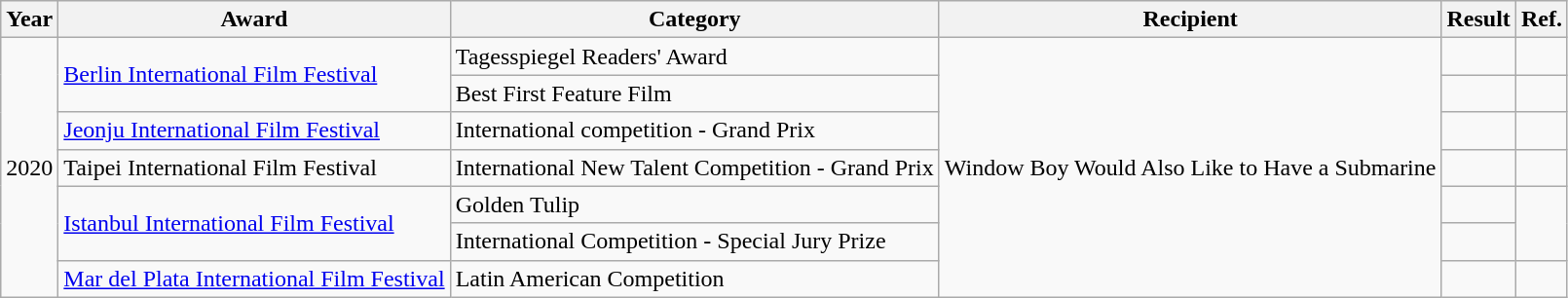<table class="wikitable">
<tr>
<th>Year</th>
<th>Award</th>
<th>Category</th>
<th>Recipient</th>
<th>Result</th>
<th>Ref.</th>
</tr>
<tr>
<td rowspan="7">2020</td>
<td rowspan="2"><a href='#'>Berlin International Film Festival</a></td>
<td>Tagesspiegel Readers' Award</td>
<td rowspan="7">Window Boy Would Also Like to Have a Submarine</td>
<td></td>
<td></td>
</tr>
<tr>
<td>Best First Feature Film</td>
<td></td>
<td></td>
</tr>
<tr>
<td><a href='#'>Jeonju International Film Festival</a></td>
<td>International competition - Grand Prix</td>
<td></td>
<td></td>
</tr>
<tr>
<td>Taipei International Film Festival</td>
<td>International New Talent Competition - Grand Prix</td>
<td></td>
<td></td>
</tr>
<tr>
<td rowspan="2"><a href='#'>Istanbul International Film Festival</a></td>
<td>Golden Tulip</td>
<td></td>
<td rowspan="2"></td>
</tr>
<tr>
<td>International Competition - Special Jury Prize</td>
<td></td>
</tr>
<tr>
<td><a href='#'>Mar del Plata International Film Festival</a></td>
<td>Latin American Competition</td>
<td></td>
<td></td>
</tr>
</table>
